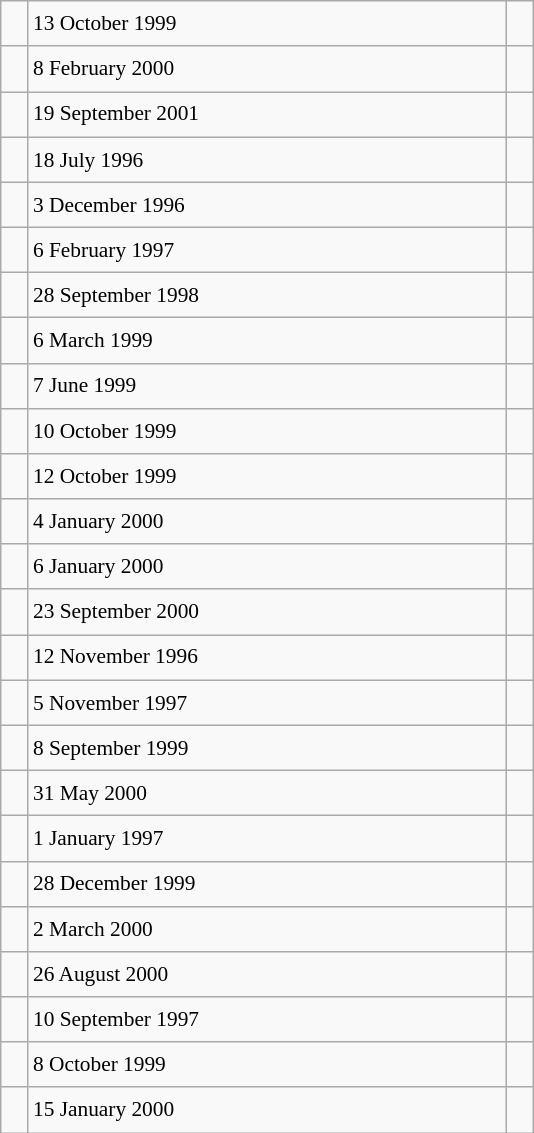<table class="wikitable" style="font-size: 89%; float: left; width: 25em; margin-right: 1em; line-height: 1.65em">
<tr>
<td></td>
<td>13 October 1999</td>
<td></td>
</tr>
<tr>
<td></td>
<td>8 February 2000</td>
<td></td>
</tr>
<tr>
<td></td>
<td>19 September 2001</td>
<td></td>
</tr>
<tr>
<td></td>
<td>18 July 1996</td>
<td></td>
</tr>
<tr>
<td></td>
<td>3 December 1996</td>
<td></td>
</tr>
<tr>
<td></td>
<td>6 February 1997</td>
<td></td>
</tr>
<tr>
<td></td>
<td>28 September 1998</td>
<td></td>
</tr>
<tr>
<td></td>
<td>6 March 1999</td>
<td></td>
</tr>
<tr>
<td></td>
<td>7 June 1999</td>
<td></td>
</tr>
<tr>
<td></td>
<td>10 October 1999</td>
<td></td>
</tr>
<tr>
<td></td>
<td>12 October 1999</td>
<td></td>
</tr>
<tr>
<td></td>
<td>4 January 2000</td>
<td></td>
</tr>
<tr>
<td></td>
<td>6 January 2000</td>
<td></td>
</tr>
<tr>
<td></td>
<td>23 September 2000</td>
<td></td>
</tr>
<tr>
<td></td>
<td>12 November 1996</td>
<td></td>
</tr>
<tr>
<td></td>
<td>5 November 1997</td>
<td></td>
</tr>
<tr>
<td></td>
<td>8 September 1999</td>
<td></td>
</tr>
<tr>
<td></td>
<td>31 May 2000</td>
<td></td>
</tr>
<tr>
<td></td>
<td>1 January 1997</td>
<td></td>
</tr>
<tr>
<td></td>
<td>28 December 1999</td>
<td></td>
</tr>
<tr>
<td></td>
<td>2 March 2000</td>
<td></td>
</tr>
<tr>
<td></td>
<td>26 August 2000</td>
<td></td>
</tr>
<tr>
<td></td>
<td>10 September 1997</td>
<td></td>
</tr>
<tr>
<td></td>
<td>8 October 1999</td>
<td></td>
</tr>
<tr>
<td></td>
<td>15 January 2000</td>
<td></td>
</tr>
</table>
